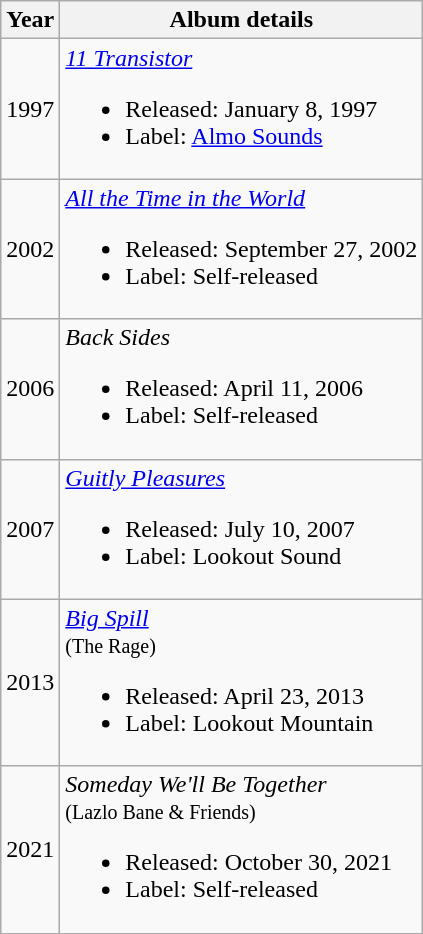<table class="wikitable">
<tr>
<th>Year</th>
<th>Album details</th>
</tr>
<tr>
<td>1997</td>
<td><em><a href='#'>11 Transistor</a></em><br><ul><li>Released: January 8, 1997</li><li>Label: <a href='#'>Almo Sounds</a></li></ul></td>
</tr>
<tr>
<td>2002</td>
<td><em><a href='#'>All the Time in the World</a></em><br><ul><li>Released: September 27, 2002</li><li>Label: Self-released</li></ul></td>
</tr>
<tr>
<td>2006</td>
<td><em>Back Sides</em><br><ul><li>Released: April 11, 2006</li><li>Label: Self-released</li></ul></td>
</tr>
<tr>
<td>2007</td>
<td><em><a href='#'>Guitly Pleasures</a></em><br><ul><li>Released: July 10, 2007</li><li>Label: Lookout Sound</li></ul></td>
</tr>
<tr>
<td>2013</td>
<td><em><a href='#'>Big Spill</a></em> <br><small>(The Rage)</small><br><ul><li>Released: April 23, 2013</li><li>Label: Lookout Mountain</li></ul></td>
</tr>
<tr>
<td>2021</td>
<td><em>Someday We'll Be Together</em> <br><small>(Lazlo Bane & Friends)</small><br><ul><li>Released: October 30, 2021</li><li>Label: Self-released</li></ul></td>
</tr>
</table>
